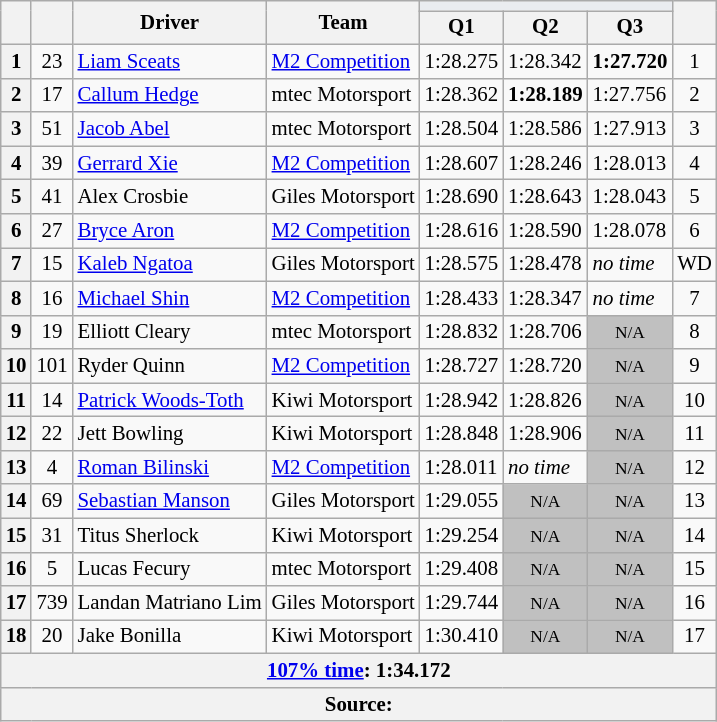<table class="wikitable sortable" style="font-size: 87%;">
<tr>
<th rowspan="2"></th>
<th rowspan="2"></th>
<th rowspan="2">Driver</th>
<th rowspan="2">Team</th>
<th colspan="3" style="background:#eaecf0; text-align:center;"></th>
<th rowspan="2"></th>
</tr>
<tr>
<th scope="col">Q1</th>
<th scope="col">Q2</th>
<th scope="col">Q3</th>
</tr>
<tr>
<th scope="row">1</th>
<td align="center">23</td>
<td> <a href='#'>Liam Sceats</a></td>
<td><a href='#'>M2 Competition</a></td>
<td>1:28.275</td>
<td>1:28.342</td>
<td><strong>1:27.720</strong></td>
<td align="center">1</td>
</tr>
<tr>
<th scope="row">2</th>
<td align="center">17</td>
<td> <a href='#'>Callum Hedge</a></td>
<td>mtec Motorsport</td>
<td>1:28.362</td>
<td><strong>1:28.189</strong></td>
<td>1:27.756</td>
<td align="center">2</td>
</tr>
<tr>
<th scope="row">3</th>
<td align="center">51</td>
<td> <a href='#'>Jacob Abel</a></td>
<td>mtec Motorsport</td>
<td>1:28.504</td>
<td>1:28.586</td>
<td>1:27.913</td>
<td align="center">3</td>
</tr>
<tr>
<th scope="row">4</th>
<td align="center">39</td>
<td> <a href='#'>Gerrard Xie</a></td>
<td><a href='#'>M2 Competition</a></td>
<td>1:28.607</td>
<td>1:28.246</td>
<td>1:28.013</td>
<td align="center">4</td>
</tr>
<tr>
<th scope="row">5</th>
<td align="center">41</td>
<td> Alex Crosbie</td>
<td>Giles Motorsport</td>
<td>1:28.690</td>
<td>1:28.643</td>
<td>1:28.043</td>
<td align="center">5</td>
</tr>
<tr>
<th scope="row">6</th>
<td align="center">27</td>
<td> <a href='#'>Bryce Aron</a></td>
<td><a href='#'>M2 Competition</a></td>
<td>1:28.616</td>
<td>1:28.590</td>
<td>1:28.078</td>
<td align="center">6</td>
</tr>
<tr>
<th scope="row">7</th>
<td align="center">15</td>
<td> <a href='#'>Kaleb Ngatoa</a></td>
<td>Giles Motorsport</td>
<td>1:28.575</td>
<td>1:28.478</td>
<td><em>no time</em></td>
<td align="center">WD</td>
</tr>
<tr>
<th scope="row">8</th>
<td align="center">16</td>
<td> <a href='#'>Michael Shin</a></td>
<td><a href='#'>M2 Competition</a></td>
<td>1:28.433</td>
<td>1:28.347</td>
<td><em>no time</em></td>
<td align="center">7</td>
</tr>
<tr>
<th scope="row">9</th>
<td align="center">19</td>
<td> Elliott Cleary</td>
<td>mtec Motorsport</td>
<td>1:28.832</td>
<td>1:28.706</td>
<td data-sort-value="13" align="center" style="background: silver"><small>N/A</small></td>
<td align="center">8</td>
</tr>
<tr>
<th scope="row">10</th>
<td align="center">101</td>
<td> Ryder Quinn</td>
<td><a href='#'>M2 Competition</a></td>
<td>1:28.727</td>
<td>1:28.720</td>
<td data-sort-value="13" align="center" style="background: silver"><small>N/A</small></td>
<td align="center">9</td>
</tr>
<tr>
<th scope="row">11</th>
<td align="center">14</td>
<td> <a href='#'>Patrick Woods-Toth</a></td>
<td>Kiwi Motorsport</td>
<td>1:28.942</td>
<td>1:28.826</td>
<td data-sort-value="13" align="center" style="background: silver"><small>N/A</small></td>
<td align="center">10</td>
</tr>
<tr>
<th scope="row">12</th>
<td align="center">22</td>
<td> Jett Bowling</td>
<td>Kiwi Motorsport</td>
<td>1:28.848</td>
<td>1:28.906</td>
<td data-sort-value="13" align="center" style="background: silver"><small>N/A</small></td>
<td align="center">11</td>
</tr>
<tr>
<th scope="row">13</th>
<td align="center">4</td>
<td> <a href='#'>Roman Bilinski</a></td>
<td><a href='#'>M2 Competition</a></td>
<td>1:28.011</td>
<td><em>no time</em></td>
<td data-sort-value="13" align="center" style="background: silver"><small>N/A</small></td>
<td align="center">12</td>
</tr>
<tr>
<th scope="row">14</th>
<td align="center">69</td>
<td> <a href='#'>Sebastian Manson</a></td>
<td>Giles Motorsport</td>
<td>1:29.055</td>
<td data-sort-value="13" align="center" style="background: silver"><small>N/A</small></td>
<td data-sort-value="13" align="center" style="background: silver"><small>N/A</small></td>
<td align="center">13</td>
</tr>
<tr>
<th scope="row">15</th>
<td align="center">31</td>
<td> Titus Sherlock</td>
<td>Kiwi Motorsport</td>
<td>1:29.254</td>
<td data-sort-value="13" align="center" style="background: silver"><small>N/A</small></td>
<td data-sort-value="13" align="center" style="background: silver"><small>N/A</small></td>
<td align="center">14</td>
</tr>
<tr>
<th scope="row">16</th>
<td align="center">5</td>
<td> Lucas Fecury</td>
<td>mtec Motorsport</td>
<td>1:29.408</td>
<td data-sort-value="13" align="center" style="background: silver"><small>N/A</small></td>
<td data-sort-value="13" align="center" style="background: silver"><small>N/A</small></td>
<td align="center">15</td>
</tr>
<tr>
<th scope="row">17</th>
<td align="center">739</td>
<td> Landan Matriano Lim</td>
<td>Giles Motorsport</td>
<td>1:29.744</td>
<td data-sort-value="13" align="center" style="background: silver"><small>N/A</small></td>
<td data-sort-value="13" align="center" style="background: silver"><small>N/A</small></td>
<td align="center">16</td>
</tr>
<tr>
<th scope="row">18</th>
<td align="center">20</td>
<td> Jake Bonilla</td>
<td>Kiwi Motorsport</td>
<td>1:30.410</td>
<td data-sort-value="13" align="center" style="background: silver"><small>N/A</small></td>
<td data-sort-value="13" align="center" style="background: silver"><small>N/A</small></td>
<td align="center">17</td>
</tr>
<tr>
<th colspan="8"><a href='#'>107% time</a>: 1:34.172</th>
</tr>
<tr>
<th colspan="8">Source:</th>
</tr>
</table>
